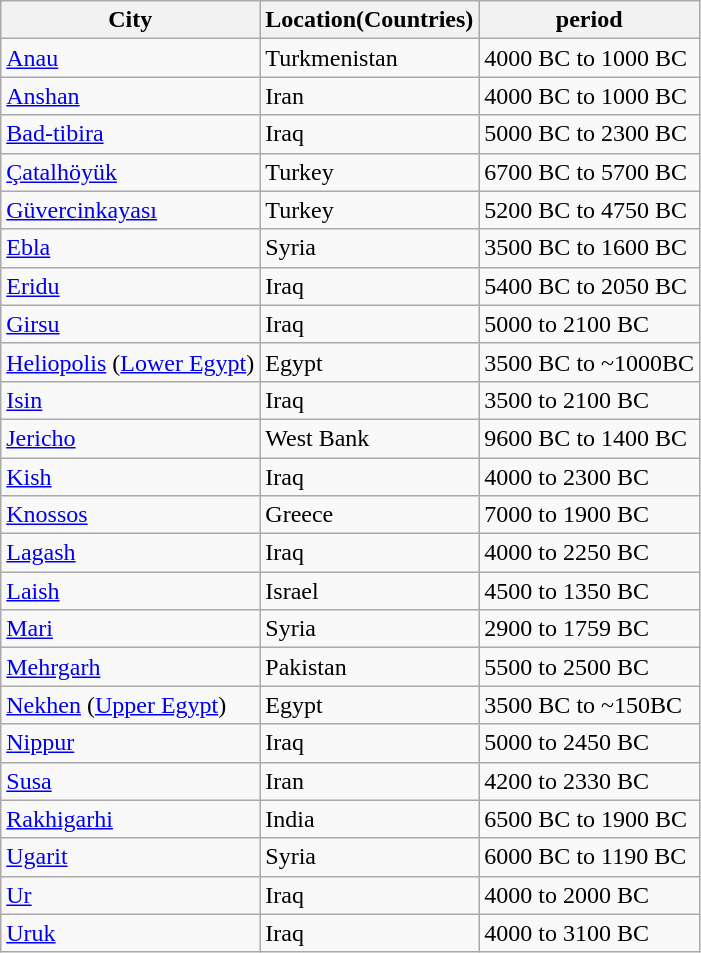<table class="wikitable sortable" border="1">
<tr>
<th>City</th>
<th>Location(Countries)</th>
<th>period</th>
</tr>
<tr>
<td><a href='#'>Anau</a></td>
<td>Turkmenistan</td>
<td>4000 BC to 1000 BC</td>
</tr>
<tr>
<td><a href='#'>Anshan</a></td>
<td>Iran</td>
<td>4000 BC to 1000 BC</td>
</tr>
<tr>
<td><a href='#'>Bad-tibira</a></td>
<td>Iraq</td>
<td>5000 BC to 2300 BC</td>
</tr>
<tr>
<td><a href='#'>Çatalhöyük</a></td>
<td>Turkey</td>
<td>6700 BC to 5700 BC</td>
</tr>
<tr>
<td><a href='#'>Güvercinkayası</a></td>
<td>Turkey</td>
<td>5200 BC to 4750 BC</td>
</tr>
<tr>
<td><a href='#'>Ebla</a></td>
<td>Syria</td>
<td>3500 BC to 1600 BC</td>
</tr>
<tr>
<td><a href='#'>Eridu</a></td>
<td>Iraq</td>
<td>5400 BC to 2050 BC</td>
</tr>
<tr>
<td><a href='#'>Girsu</a></td>
<td>Iraq</td>
<td>5000 to 2100 BC</td>
</tr>
<tr>
<td><a href='#'>Heliopolis</a> (<a href='#'>Lower Egypt</a>)</td>
<td>Egypt</td>
<td>3500 BC to ~1000BC</td>
</tr>
<tr>
<td><a href='#'>Isin</a></td>
<td>Iraq</td>
<td>3500 to 2100 BC</td>
</tr>
<tr>
<td><a href='#'>Jericho</a></td>
<td>West Bank</td>
<td>9600 BC to 1400 BC</td>
</tr>
<tr>
<td><a href='#'>Kish</a></td>
<td>Iraq</td>
<td>4000 to 2300 BC</td>
</tr>
<tr>
<td><a href='#'>Knossos</a></td>
<td>Greece</td>
<td>7000 to 1900 BC</td>
</tr>
<tr>
<td><a href='#'>Lagash</a></td>
<td>Iraq</td>
<td>4000 to 2250 BC</td>
</tr>
<tr>
<td><a href='#'>Laish</a></td>
<td>Israel</td>
<td>4500 to 1350 BC</td>
</tr>
<tr>
<td><a href='#'>Mari</a></td>
<td>Syria</td>
<td>2900 to 1759 BC</td>
</tr>
<tr>
<td><a href='#'>Mehrgarh</a></td>
<td>Pakistan</td>
<td>5500 to 2500 BC</td>
</tr>
<tr>
<td><a href='#'>Nekhen</a> (<a href='#'>Upper Egypt</a>)</td>
<td>Egypt</td>
<td>3500 BC to ~150BC</td>
</tr>
<tr>
<td><a href='#'>Nippur</a></td>
<td>Iraq</td>
<td>5000 to 2450 BC</td>
</tr>
<tr>
<td><a href='#'>Susa</a></td>
<td>Iran</td>
<td>4200 to 2330 BC</td>
</tr>
<tr>
<td><a href='#'>Rakhigarhi</a></td>
<td>India</td>
<td>6500 BC to 1900 BC</td>
</tr>
<tr>
<td><a href='#'>Ugarit</a></td>
<td>Syria</td>
<td>6000 BC to 1190 BC</td>
</tr>
<tr>
<td><a href='#'>Ur</a></td>
<td>Iraq</td>
<td>4000 to 2000 BC</td>
</tr>
<tr>
<td><a href='#'>Uruk</a></td>
<td>Iraq</td>
<td>4000 to 3100 BC</td>
</tr>
</table>
